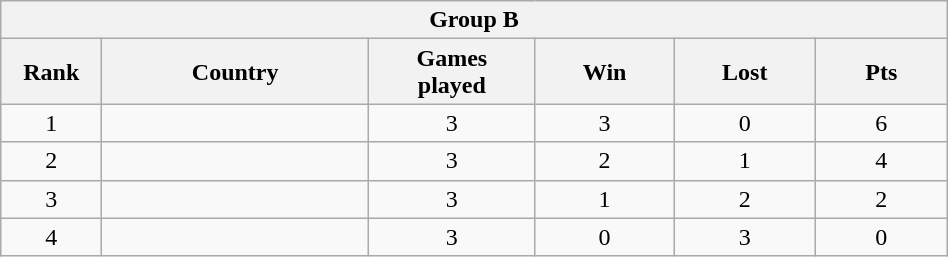<table class="wikitable" style= "text-align: center; Width:50%">
<tr>
<th colspan= 6>Group B</th>
</tr>
<tr>
<th width=2%>Rank</th>
<th width=10%>Country</th>
<th width=5%>Games <br> played</th>
<th width=5%>Win</th>
<th width=5%>Lost</th>
<th width=5%>Pts</th>
</tr>
<tr>
<td>1</td>
<td style= "text-align: left"></td>
<td>3</td>
<td>3</td>
<td>0</td>
<td>6</td>
</tr>
<tr>
<td>2</td>
<td style= "text-align: left"></td>
<td>3</td>
<td>2</td>
<td>1</td>
<td>4</td>
</tr>
<tr>
<td>3</td>
<td style= "text-align: left"></td>
<td>3</td>
<td>1</td>
<td>2</td>
<td>2</td>
</tr>
<tr>
<td>4</td>
<td style= "text-align: left"></td>
<td>3</td>
<td>0</td>
<td>3</td>
<td>0</td>
</tr>
</table>
